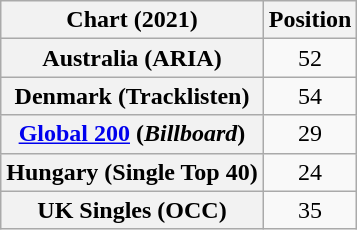<table class="wikitable sortable plainrowheaders" style="text-align:center">
<tr>
<th scope="col">Chart (2021)</th>
<th scope="col">Position</th>
</tr>
<tr>
<th scope="row">Australia (ARIA)</th>
<td>52</td>
</tr>
<tr>
<th scope="row">Denmark (Tracklisten)</th>
<td>54</td>
</tr>
<tr>
<th scope="row"><a href='#'>Global 200</a> (<em>Billboard</em>)</th>
<td>29</td>
</tr>
<tr>
<th scope="row">Hungary (Single Top 40)</th>
<td>24</td>
</tr>
<tr>
<th scope="row">UK Singles (OCC)</th>
<td>35</td>
</tr>
</table>
